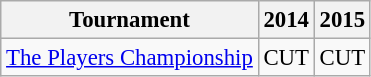<table class="wikitable" style="font-size:95%;text-align:center;">
<tr>
<th>Tournament</th>
<th>2014</th>
<th>2015</th>
</tr>
<tr>
<td align=left><a href='#'>The Players Championship</a></td>
<td>CUT</td>
<td>CUT</td>
</tr>
</table>
